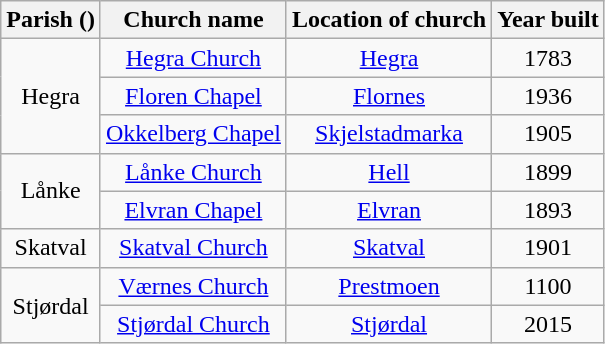<table class="wikitable" style="text-align:center">
<tr>
<th>Parish ()</th>
<th>Church name</th>
<th>Location of church</th>
<th>Year built</th>
</tr>
<tr>
<td rowspan="3">Hegra</td>
<td><a href='#'>Hegra Church</a></td>
<td><a href='#'>Hegra</a></td>
<td>1783</td>
</tr>
<tr>
<td><a href='#'>Floren Chapel</a></td>
<td><a href='#'>Flornes</a></td>
<td>1936</td>
</tr>
<tr>
<td><a href='#'>Okkelberg Chapel</a></td>
<td><a href='#'>Skjelstadmarka</a></td>
<td>1905</td>
</tr>
<tr>
<td rowspan="2">Lånke</td>
<td><a href='#'>Lånke Church</a></td>
<td><a href='#'>Hell</a></td>
<td>1899</td>
</tr>
<tr>
<td><a href='#'>Elvran Chapel</a></td>
<td><a href='#'>Elvran</a></td>
<td>1893</td>
</tr>
<tr>
<td>Skatval</td>
<td><a href='#'>Skatval Church</a></td>
<td><a href='#'>Skatval</a></td>
<td>1901</td>
</tr>
<tr>
<td rowspan="2">Stjørdal</td>
<td><a href='#'>Værnes Church</a></td>
<td><a href='#'>Prestmoen</a></td>
<td>1100</td>
</tr>
<tr>
<td><a href='#'>Stjørdal Church</a></td>
<td><a href='#'>Stjørdal</a></td>
<td>2015</td>
</tr>
</table>
